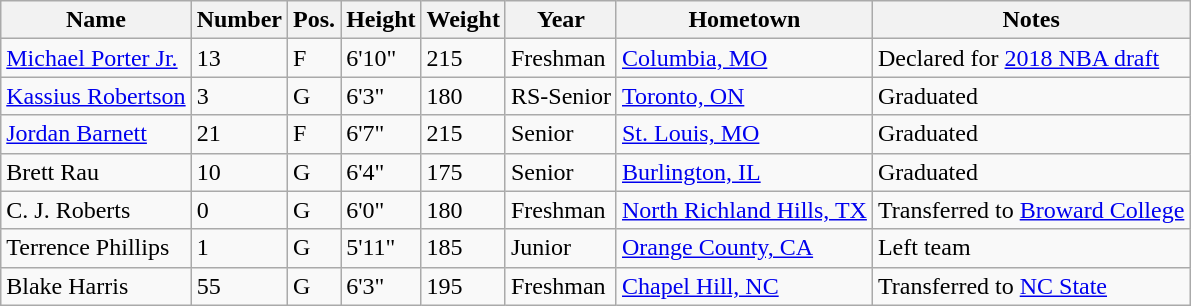<table class="wikitable sortable" border="1">
<tr>
<th>Name</th>
<th>Number</th>
<th>Pos.</th>
<th>Height</th>
<th>Weight</th>
<th>Year</th>
<th>Hometown</th>
<th class="unsortable">Notes</th>
</tr>
<tr>
<td><a href='#'>Michael Porter Jr.</a></td>
<td>13</td>
<td>F</td>
<td>6'10"</td>
<td>215</td>
<td>Freshman</td>
<td><a href='#'>Columbia, MO</a></td>
<td>Declared for <a href='#'>2018 NBA draft</a></td>
</tr>
<tr>
<td><a href='#'>Kassius Robertson</a></td>
<td>3</td>
<td>G</td>
<td>6'3"</td>
<td>180</td>
<td>RS-Senior</td>
<td><a href='#'>Toronto, ON</a></td>
<td>Graduated</td>
</tr>
<tr>
<td><a href='#'>Jordan Barnett</a></td>
<td>21</td>
<td>F</td>
<td>6'7"</td>
<td>215</td>
<td>Senior</td>
<td><a href='#'>St. Louis, MO</a></td>
<td>Graduated</td>
</tr>
<tr>
<td>Brett Rau</td>
<td>10</td>
<td>G</td>
<td>6'4"</td>
<td>175</td>
<td>Senior</td>
<td><a href='#'>Burlington, IL</a></td>
<td>Graduated</td>
</tr>
<tr>
<td>C. J. Roberts</td>
<td>0</td>
<td>G</td>
<td>6'0"</td>
<td>180</td>
<td>Freshman</td>
<td><a href='#'>North Richland Hills, TX</a></td>
<td>Transferred to <a href='#'>Broward College</a></td>
</tr>
<tr>
<td>Terrence Phillips</td>
<td>1</td>
<td>G</td>
<td>5'11"</td>
<td>185</td>
<td>Junior</td>
<td><a href='#'>Orange County, CA</a></td>
<td>Left team</td>
</tr>
<tr>
<td>Blake Harris</td>
<td>55</td>
<td>G</td>
<td>6'3"</td>
<td>195</td>
<td>Freshman</td>
<td><a href='#'>Chapel Hill, NC</a></td>
<td>Transferred to  <a href='#'>NC State</a></td>
</tr>
</table>
